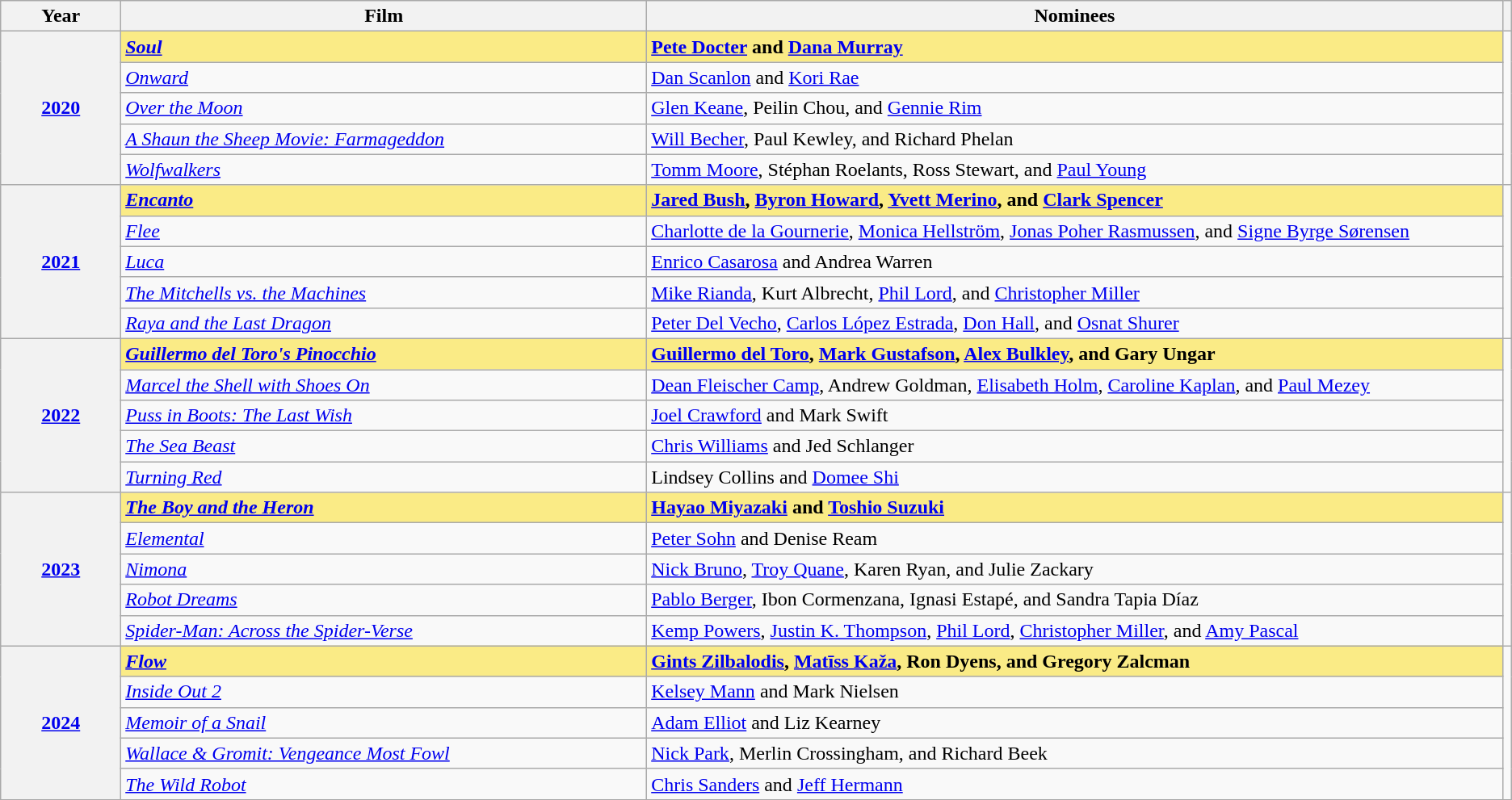<table class="wikitable sortable">
<tr>
<th scope="col" style="width:8%;">Year</th>
<th scope="col" style="width:35%;">Film</th>
<th scope="col" style="width:60%;">Nominees</th>
<th scope="col" style="width:2%;"></th>
</tr>
<tr>
<th rowspan="5" scope="row" style="text-align:center"><a href='#'>2020</a><br></th>
<td style="background:#FAEB86"><strong><em><a href='#'>Soul</a></em></strong></td>
<td style="background:#FAEB86"><strong><a href='#'>Pete Docter</a> and <a href='#'>Dana Murray</a></strong></td>
<td rowspan="5"></td>
</tr>
<tr>
<td><em><a href='#'>Onward</a></em></td>
<td><a href='#'>Dan Scanlon</a> and <a href='#'>Kori Rae</a></td>
</tr>
<tr>
<td><em><a href='#'>Over the Moon</a></em></td>
<td><a href='#'>Glen Keane</a>, Peilin Chou, and <a href='#'>Gennie Rim</a></td>
</tr>
<tr>
<td><em><a href='#'>A Shaun the Sheep Movie: Farmageddon</a></em></td>
<td><a href='#'>Will Becher</a>, Paul Kewley, and Richard Phelan</td>
</tr>
<tr>
<td><em><a href='#'>Wolfwalkers</a></em></td>
<td><a href='#'>Tomm Moore</a>, Stéphan Roelants, Ross Stewart, and <a href='#'>Paul Young</a></td>
</tr>
<tr>
<th rowspan="5" scope="row" style="text-align:center"><a href='#'>2021</a><br></th>
<td style="background:#FAEB86"><strong><em><a href='#'>Encanto</a></em></strong></td>
<td style="background:#FAEB86"><strong><a href='#'>Jared Bush</a>, <a href='#'>Byron Howard</a>, <a href='#'>Yvett Merino</a>, and <a href='#'>Clark Spencer</a></strong></td>
<td rowspan="5"></td>
</tr>
<tr>
<td><em><a href='#'>Flee</a></em></td>
<td><a href='#'>Charlotte de la Gournerie</a>, <a href='#'>Monica Hellström</a>, <a href='#'>Jonas Poher Rasmussen</a>, and <a href='#'>Signe Byrge Sørensen</a></td>
</tr>
<tr>
<td><em><a href='#'>Luca</a></em></td>
<td><a href='#'>Enrico Casarosa</a> and Andrea Warren</td>
</tr>
<tr>
<td><em><a href='#'>The Mitchells vs. the Machines</a></em></td>
<td><a href='#'>Mike Rianda</a>, Kurt Albrecht, <a href='#'>Phil Lord</a>, and <a href='#'>Christopher Miller</a></td>
</tr>
<tr>
<td><em><a href='#'>Raya and the Last Dragon</a></em></td>
<td><a href='#'>Peter Del Vecho</a>, <a href='#'>Carlos López Estrada</a>, <a href='#'>Don Hall</a>, and <a href='#'>Osnat Shurer</a></td>
</tr>
<tr>
<th rowspan="5" scope="row" style="text-align:center"><a href='#'>2022</a><br></th>
<td style="background:#FAEB86"><strong><em><a href='#'>Guillermo del Toro's Pinocchio</a></em></strong></td>
<td style="background:#FAEB86"><strong><a href='#'>Guillermo del Toro</a>, <a href='#'>Mark Gustafson</a>, <a href='#'>Alex Bulkley</a>, and Gary Ungar</strong></td>
<td rowspan="5"></td>
</tr>
<tr>
<td><em><a href='#'>Marcel the Shell with Shoes On</a></em></td>
<td><a href='#'>Dean Fleischer Camp</a>, Andrew Goldman, <a href='#'>Elisabeth Holm</a>, <a href='#'>Caroline Kaplan</a>, and <a href='#'>Paul Mezey</a></td>
</tr>
<tr>
<td><em><a href='#'>Puss in Boots: The Last Wish</a></em></td>
<td><a href='#'>Joel Crawford</a> and Mark Swift</td>
</tr>
<tr>
<td><em><a href='#'>The Sea Beast</a></em></td>
<td><a href='#'>Chris Williams</a> and Jed Schlanger</td>
</tr>
<tr>
<td><em><a href='#'>Turning Red</a></em></td>
<td>Lindsey Collins and <a href='#'>Domee Shi</a></td>
</tr>
<tr>
<th rowspan="5" scope="row" style="text-align:center"><a href='#'>2023</a><br></th>
<td style="background:#FAEB86"><strong><em><a href='#'>The Boy and the Heron</a></em></strong></td>
<td style="background:#FAEB86"><strong><a href='#'>Hayao Miyazaki</a> and <a href='#'>Toshio Suzuki</a></strong></td>
<td rowspan="5"></td>
</tr>
<tr>
<td><em><a href='#'>Elemental</a></em></td>
<td><a href='#'>Peter Sohn</a> and Denise Ream</td>
</tr>
<tr>
<td><em><a href='#'>Nimona</a></em></td>
<td><a href='#'>Nick Bruno</a>, <a href='#'>Troy Quane</a>, Karen Ryan, and Julie Zackary</td>
</tr>
<tr>
<td><em><a href='#'>Robot Dreams</a></em></td>
<td><a href='#'>Pablo Berger</a>, Ibon Cormenzana, Ignasi Estapé, and Sandra Tapia Díaz</td>
</tr>
<tr>
<td><em><a href='#'>Spider-Man: Across the Spider-Verse</a></em></td>
<td><a href='#'>Kemp Powers</a>, <a href='#'>Justin K. Thompson</a>, <a href='#'>Phil Lord</a>, <a href='#'>Christopher Miller</a>, and <a href='#'>Amy Pascal</a></td>
</tr>
<tr>
<th rowspan="5" scope="row" style="text-align:center"><a href='#'>2024</a><br></th>
<td style="background:#FAEB86"><strong><em><a href='#'>Flow</a></em></strong></td>
<td style="background:#FAEB86"><strong><a href='#'>Gints Zilbalodis</a>, <a href='#'>Matīss Kaža</a>, Ron Dyens, and Gregory Zalcman</strong></td>
<td rowspan="5"></td>
</tr>
<tr>
<td><em><a href='#'>Inside Out 2</a></em></td>
<td><a href='#'>Kelsey Mann</a> and Mark Nielsen</td>
</tr>
<tr>
<td><em><a href='#'>Memoir of a Snail</a></em></td>
<td><a href='#'>Adam Elliot</a> and Liz Kearney</td>
</tr>
<tr>
<td><em><a href='#'>Wallace & Gromit: Vengeance Most Fowl</a></em></td>
<td><a href='#'>Nick Park</a>, Merlin Crossingham, and Richard Beek</td>
</tr>
<tr>
<td><em><a href='#'>The Wild Robot</a></em></td>
<td><a href='#'>Chris Sanders</a> and <a href='#'>Jeff Hermann</a></td>
</tr>
<tr>
</tr>
</table>
